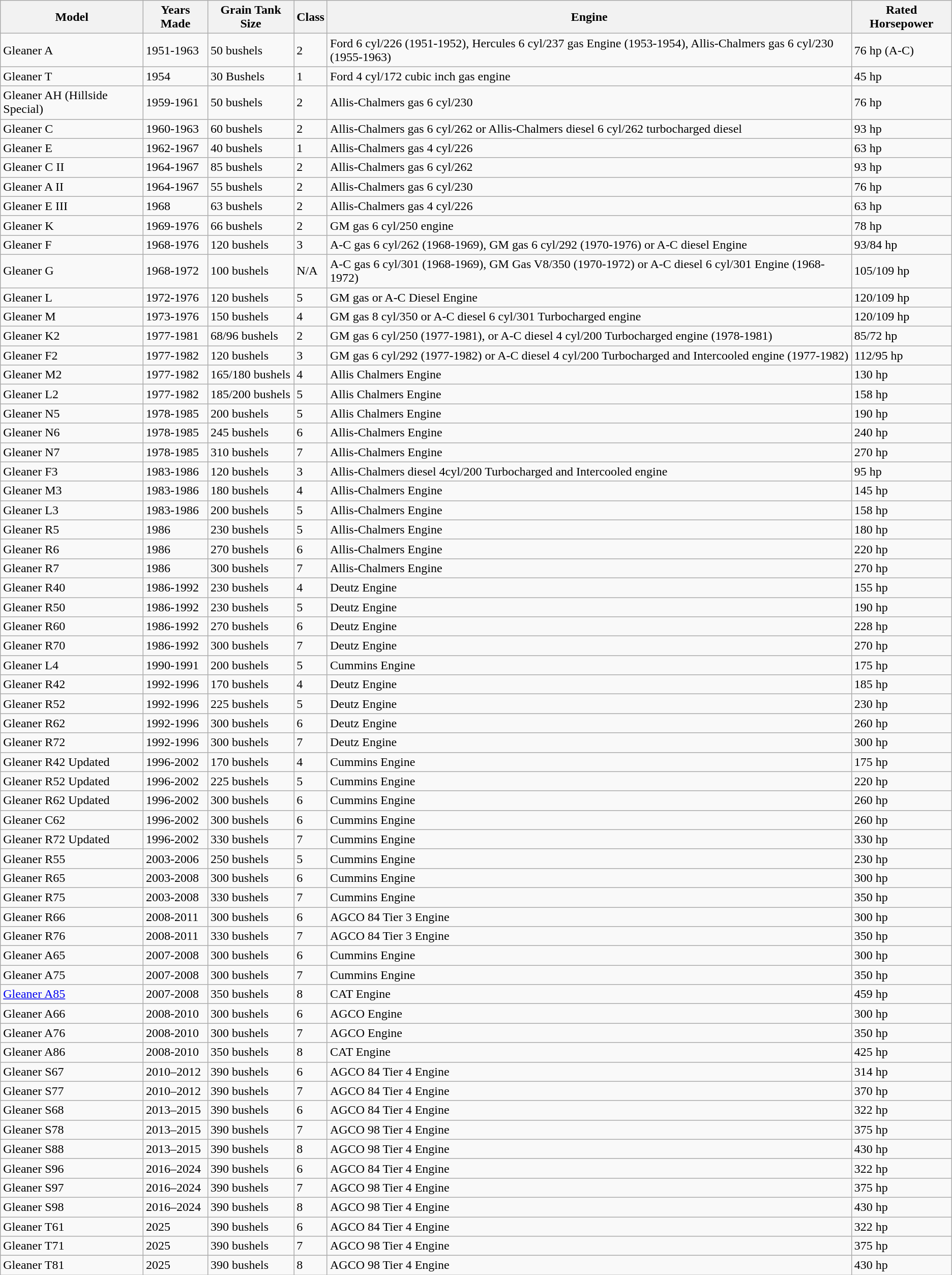<table class="wikitable sortable">
<tr>
<th>Model</th>
<th>Years Made</th>
<th>Grain Tank Size</th>
<th>Class</th>
<th>Engine</th>
<th>Rated Horsepower</th>
</tr>
<tr>
<td>Gleaner A</td>
<td>1951-1963</td>
<td>50 bushels</td>
<td>2</td>
<td>Ford 6 cyl/226 (1951-1952), Hercules 6 cyl/237 gas Engine (1953-1954), Allis-Chalmers gas 6 cyl/230 (1955-1963)</td>
<td>76 hp (A-C)</td>
</tr>
<tr>
<td>Gleaner T</td>
<td>1954</td>
<td>30 Bushels</td>
<td>1</td>
<td>Ford 4 cyl/172 cubic inch gas engine</td>
<td>45 hp</td>
</tr>
<tr>
<td>Gleaner AH (Hillside Special)</td>
<td>1959-1961</td>
<td>50 bushels</td>
<td>2</td>
<td>Allis-Chalmers gas 6 cyl/230</td>
<td>76 hp</td>
</tr>
<tr>
<td>Gleaner C</td>
<td>1960-1963</td>
<td>60 bushels</td>
<td>2</td>
<td>Allis-Chalmers gas 6 cyl/262 or Allis-Chalmers diesel 6 cyl/262 turbocharged diesel</td>
<td>93 hp</td>
</tr>
<tr>
<td>Gleaner E</td>
<td>1962-1967</td>
<td>40 bushels</td>
<td>1</td>
<td>Allis-Chalmers gas 4 cyl/226</td>
<td>63 hp</td>
</tr>
<tr>
<td>Gleaner C II</td>
<td>1964-1967</td>
<td>85 bushels</td>
<td>2</td>
<td>Allis-Chalmers gas 6 cyl/262</td>
<td>93 hp</td>
</tr>
<tr>
<td>Gleaner A II</td>
<td>1964-1967</td>
<td>55 bushels</td>
<td>2</td>
<td>Allis-Chalmers gas 6 cyl/230</td>
<td>76 hp</td>
</tr>
<tr>
<td>Gleaner E III</td>
<td>1968</td>
<td>63 bushels</td>
<td>2</td>
<td>Allis-Chalmers gas 4 cyl/226</td>
<td>63 hp</td>
</tr>
<tr>
<td>Gleaner K</td>
<td>1969-1976</td>
<td>66 bushels</td>
<td>2</td>
<td>GM gas 6 cyl/250 engine</td>
<td>78 hp</td>
</tr>
<tr>
<td>Gleaner F</td>
<td>1968-1976</td>
<td>120 bushels</td>
<td>3</td>
<td>A-C gas 6 cyl/262 (1968-1969), GM gas 6 cyl/292 (1970-1976) or A-C diesel Engine</td>
<td>93/84 hp</td>
</tr>
<tr>
<td>Gleaner G</td>
<td>1968-1972</td>
<td>100 bushels</td>
<td>N/A</td>
<td>A-C gas 6 cyl/301 (1968-1969), GM Gas V8/350 (1970-1972) or A-C diesel 6 cyl/301 Engine (1968-1972)</td>
<td>105/109 hp</td>
</tr>
<tr>
<td>Gleaner L</td>
<td>1972-1976</td>
<td>120 bushels</td>
<td>5</td>
<td>GM gas or A-C Diesel Engine</td>
<td>120/109 hp</td>
</tr>
<tr>
<td>Gleaner M</td>
<td>1973-1976</td>
<td>150 bushels</td>
<td>4</td>
<td>GM gas 8 cyl/350 or A-C diesel 6 cyl/301 Turbocharged engine</td>
<td>120/109 hp</td>
</tr>
<tr>
<td>Gleaner  K2</td>
<td>1977-1981</td>
<td>68/96 bushels</td>
<td>2</td>
<td>GM gas 6 cyl/250 (1977-1981),  or A-C diesel 4 cyl/200 Turbocharged engine (1978-1981)</td>
<td>85/72 hp</td>
</tr>
<tr>
<td>Gleaner F2</td>
<td>1977-1982</td>
<td>120 bushels</td>
<td>3</td>
<td>GM gas 6 cyl/292 (1977-1982) or A-C diesel 4 cyl/200 Turbocharged and Intercooled engine (1977-1982)</td>
<td>112/95 hp</td>
</tr>
<tr>
<td>Gleaner M2</td>
<td>1977-1982</td>
<td>165/180 bushels</td>
<td>4</td>
<td>Allis Chalmers Engine</td>
<td>130 hp</td>
</tr>
<tr>
<td>Gleaner L2</td>
<td>1977-1982</td>
<td>185/200 bushels</td>
<td>5</td>
<td>Allis Chalmers Engine</td>
<td>158 hp</td>
</tr>
<tr>
<td>Gleaner N5</td>
<td>1978-1985</td>
<td>200 bushels</td>
<td>5</td>
<td>Allis Chalmers Engine</td>
<td>190 hp</td>
</tr>
<tr>
<td>Gleaner N6</td>
<td>1978-1985</td>
<td>245 bushels</td>
<td>6</td>
<td>Allis-Chalmers Engine</td>
<td>240 hp</td>
</tr>
<tr>
<td>Gleaner N7</td>
<td>1978-1985</td>
<td>310 bushels</td>
<td>7</td>
<td>Allis-Chalmers Engine</td>
<td>270 hp</td>
</tr>
<tr>
<td>Gleaner F3</td>
<td>1983-1986</td>
<td>120 bushels</td>
<td>3</td>
<td>Allis-Chalmers diesel 4cyl/200 Turbocharged and Intercooled engine</td>
<td>95 hp</td>
</tr>
<tr>
<td>Gleaner M3</td>
<td>1983-1986</td>
<td>180 bushels</td>
<td>4</td>
<td>Allis-Chalmers Engine</td>
<td>145 hp</td>
</tr>
<tr>
<td>Gleaner L3</td>
<td>1983-1986</td>
<td>200 bushels</td>
<td>5</td>
<td>Allis-Chalmers Engine</td>
<td>158 hp</td>
</tr>
<tr>
<td>Gleaner R5</td>
<td>1986</td>
<td>230 bushels</td>
<td>5</td>
<td>Allis-Chalmers Engine</td>
<td>180 hp</td>
</tr>
<tr>
<td>Gleaner R6</td>
<td>1986</td>
<td>270 bushels</td>
<td>6</td>
<td>Allis-Chalmers Engine</td>
<td>220 hp</td>
</tr>
<tr>
<td>Gleaner R7</td>
<td>1986</td>
<td>300 bushels</td>
<td>7</td>
<td>Allis-Chalmers Engine</td>
<td>270 hp</td>
</tr>
<tr>
<td>Gleaner R40</td>
<td>1986-1992</td>
<td>230 bushels</td>
<td>4</td>
<td>Deutz Engine</td>
<td>155 hp</td>
</tr>
<tr>
<td>Gleaner R50</td>
<td>1986-1992</td>
<td>230 bushels</td>
<td>5</td>
<td>Deutz Engine</td>
<td>190 hp</td>
</tr>
<tr>
<td>Gleaner R60</td>
<td>1986-1992</td>
<td>270 bushels</td>
<td>6</td>
<td>Deutz Engine</td>
<td>228 hp</td>
</tr>
<tr>
<td>Gleaner R70</td>
<td>1986-1992</td>
<td>300 bushels</td>
<td>7</td>
<td>Deutz Engine</td>
<td>270 hp</td>
</tr>
<tr>
<td>Gleaner L4</td>
<td>1990-1991</td>
<td>200 bushels</td>
<td>5</td>
<td>Cummins Engine</td>
<td>175 hp</td>
</tr>
<tr>
<td>Gleaner R42</td>
<td>1992-1996</td>
<td>170 bushels</td>
<td>4</td>
<td>Deutz Engine</td>
<td>185 hp</td>
</tr>
<tr>
<td>Gleaner R52</td>
<td>1992-1996</td>
<td>225 bushels</td>
<td>5</td>
<td>Deutz Engine</td>
<td>230 hp</td>
</tr>
<tr>
<td>Gleaner R62</td>
<td>1992-1996</td>
<td>300 bushels</td>
<td>6</td>
<td>Deutz Engine</td>
<td>260 hp</td>
</tr>
<tr>
<td>Gleaner R72</td>
<td>1992-1996</td>
<td>300 bushels</td>
<td>7</td>
<td>Deutz Engine</td>
<td>300 hp</td>
</tr>
<tr>
<td>Gleaner R42 Updated</td>
<td>1996-2002</td>
<td>170 bushels</td>
<td>4</td>
<td>Cummins Engine</td>
<td>175 hp</td>
</tr>
<tr>
<td>Gleaner R52 Updated</td>
<td>1996-2002</td>
<td>225 bushels</td>
<td>5</td>
<td>Cummins Engine</td>
<td>220 hp</td>
</tr>
<tr>
<td>Gleaner R62 Updated</td>
<td>1996-2002</td>
<td>300 bushels</td>
<td>6</td>
<td>Cummins Engine</td>
<td>260 hp</td>
</tr>
<tr>
<td>Gleaner C62</td>
<td>1996-2002</td>
<td>300 bushels</td>
<td>6</td>
<td>Cummins Engine</td>
<td>260 hp</td>
</tr>
<tr>
<td>Gleaner R72 Updated</td>
<td>1996-2002</td>
<td>330 bushels</td>
<td>7</td>
<td>Cummins Engine</td>
<td>330 hp</td>
</tr>
<tr>
<td>Gleaner R55</td>
<td>2003-2006</td>
<td>250 bushels</td>
<td>5</td>
<td>Cummins Engine</td>
<td>230 hp</td>
</tr>
<tr>
<td>Gleaner R65</td>
<td>2003-2008</td>
<td>300 bushels</td>
<td>6</td>
<td>Cummins Engine</td>
<td>300 hp</td>
</tr>
<tr>
<td>Gleaner R75</td>
<td>2003-2008</td>
<td>330 bushels</td>
<td>7</td>
<td>Cummins Engine</td>
<td>350 hp</td>
</tr>
<tr>
<td>Gleaner R66</td>
<td>2008-2011</td>
<td>300 bushels</td>
<td>6</td>
<td>AGCO 84 Tier 3 Engine</td>
<td>300 hp</td>
</tr>
<tr>
<td>Gleaner R76</td>
<td>2008-2011</td>
<td>330 bushels</td>
<td>7</td>
<td>AGCO 84 Tier 3 Engine</td>
<td>350 hp</td>
</tr>
<tr>
<td>Gleaner A65</td>
<td>2007-2008</td>
<td>300 bushels</td>
<td>6</td>
<td>Cummins Engine</td>
<td>300 hp</td>
</tr>
<tr>
<td>Gleaner A75</td>
<td>2007-2008</td>
<td>300 bushels</td>
<td>7</td>
<td>Cummins Engine</td>
<td>350 hp</td>
</tr>
<tr>
<td><a href='#'>Gleaner A85</a></td>
<td>2007-2008</td>
<td>350 bushels</td>
<td>8</td>
<td>CAT Engine</td>
<td>459 hp</td>
</tr>
<tr>
<td>Gleaner A66</td>
<td>2008-2010</td>
<td>300 bushels</td>
<td>6</td>
<td>AGCO Engine</td>
<td>300 hp</td>
</tr>
<tr>
<td>Gleaner A76</td>
<td>2008-2010</td>
<td>300 bushels</td>
<td>7</td>
<td>AGCO Engine</td>
<td>350 hp</td>
</tr>
<tr>
<td>Gleaner A86</td>
<td>2008-2010</td>
<td>350 bushels</td>
<td>8</td>
<td>CAT Engine</td>
<td>425 hp</td>
</tr>
<tr>
<td>Gleaner S67</td>
<td>2010–2012</td>
<td>390 bushels</td>
<td>6</td>
<td>AGCO 84 Tier 4 Engine</td>
<td>314 hp</td>
</tr>
<tr>
<td>Gleaner S77</td>
<td>2010–2012</td>
<td>390 bushels</td>
<td>7</td>
<td>AGCO 84 Tier 4 Engine</td>
<td>370 hp</td>
</tr>
<tr>
<td>Gleaner S68</td>
<td>2013–2015</td>
<td>390 bushels</td>
<td>6</td>
<td>AGCO 84 Tier 4 Engine</td>
<td>322 hp</td>
</tr>
<tr>
<td>Gleaner S78</td>
<td>2013–2015</td>
<td>390 bushels</td>
<td>7</td>
<td>AGCO 98 Tier 4 Engine</td>
<td>375 hp</td>
</tr>
<tr>
<td>Gleaner S88</td>
<td>2013–2015</td>
<td>390 bushels</td>
<td>8</td>
<td>AGCO 98 Tier 4 Engine</td>
<td>430 hp</td>
</tr>
<tr>
<td>Gleaner S96</td>
<td>2016–2024</td>
<td>390 bushels</td>
<td>6</td>
<td>AGCO 84 Tier 4 Engine</td>
<td>322 hp</td>
</tr>
<tr>
<td>Gleaner S97</td>
<td>2016–2024</td>
<td>390 bushels</td>
<td>7</td>
<td>AGCO 98 Tier 4 Engine</td>
<td>375 hp</td>
</tr>
<tr>
<td>Gleaner S98</td>
<td>2016–2024</td>
<td>390 bushels</td>
<td>8</td>
<td>AGCO 98 Tier 4 Engine</td>
<td>430 hp</td>
</tr>
<tr>
<td>Gleaner T61</td>
<td>2025</td>
<td>390 bushels</td>
<td>6</td>
<td>AGCO 84 Tier 4 Engine</td>
<td>322 hp</td>
</tr>
<tr>
<td>Gleaner T71</td>
<td>2025</td>
<td>390 bushels</td>
<td>7</td>
<td>AGCO 98 Tier 4 Engine</td>
<td>375 hp</td>
</tr>
<tr>
<td>Gleaner T81</td>
<td>2025</td>
<td>390 bushels</td>
<td>8</td>
<td>AGCO 98 Tier 4 Engine</td>
<td>430 hp</td>
</tr>
</table>
